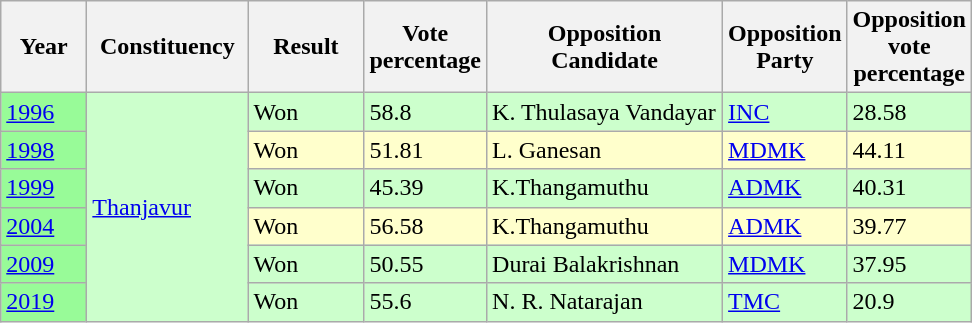<table class="sortable wikitable">
<tr>
<th width=50>Year</th>
<th width=100>Constituency</th>
<th width=70>Result</th>
<th width=70>Vote percentage</th>
<th width=150>Opposition Candidate</th>
<th width=70>Opposition Party</th>
<th width=70>Opposition vote percentage</th>
</tr>
<tr style="background:#cfc;">
<td bgcolor=98FB98><a href='#'>1996</a></td>
<td rowspan=6><a href='#'>Thanjavur</a></td>
<td>Won</td>
<td>58.8</td>
<td>K. Thulasaya Vandayar</td>
<td><a href='#'>INC</a></td>
<td>28.58</td>
</tr>
<tr style="background:#ffc;">
<td bgcolor=98FB98><a href='#'>1998</a></td>
<td>Won</td>
<td>51.81</td>
<td>L. Ganesan</td>
<td><a href='#'>MDMK</a></td>
<td>44.11</td>
</tr>
<tr style="background:#cfc;">
<td bgcolor=98FB98><a href='#'>1999</a></td>
<td>Won</td>
<td>45.39</td>
<td>K.Thangamuthu</td>
<td><a href='#'>ADMK</a></td>
<td>40.31</td>
</tr>
<tr style="background:#ffc;">
<td bgcolor=98FB98><a href='#'>2004</a></td>
<td>Won</td>
<td>56.58</td>
<td>K.Thangamuthu</td>
<td><a href='#'>ADMK</a></td>
<td>39.77</td>
</tr>
<tr style="background:#cfc;">
<td bgcolor=98FB98><a href='#'>2009</a></td>
<td>Won</td>
<td>50.55</td>
<td>Durai Balakrishnan</td>
<td><a href='#'>MDMK</a></td>
<td>37.95</td>
</tr>
<tr style="background:#cfc;">
<td bgcolor=98FB98><a href='#'>2019</a></td>
<td>Won</td>
<td>55.6</td>
<td>N. R. Natarajan</td>
<td><a href='#'>TMC</a></td>
<td>20.9</td>
</tr>
</table>
